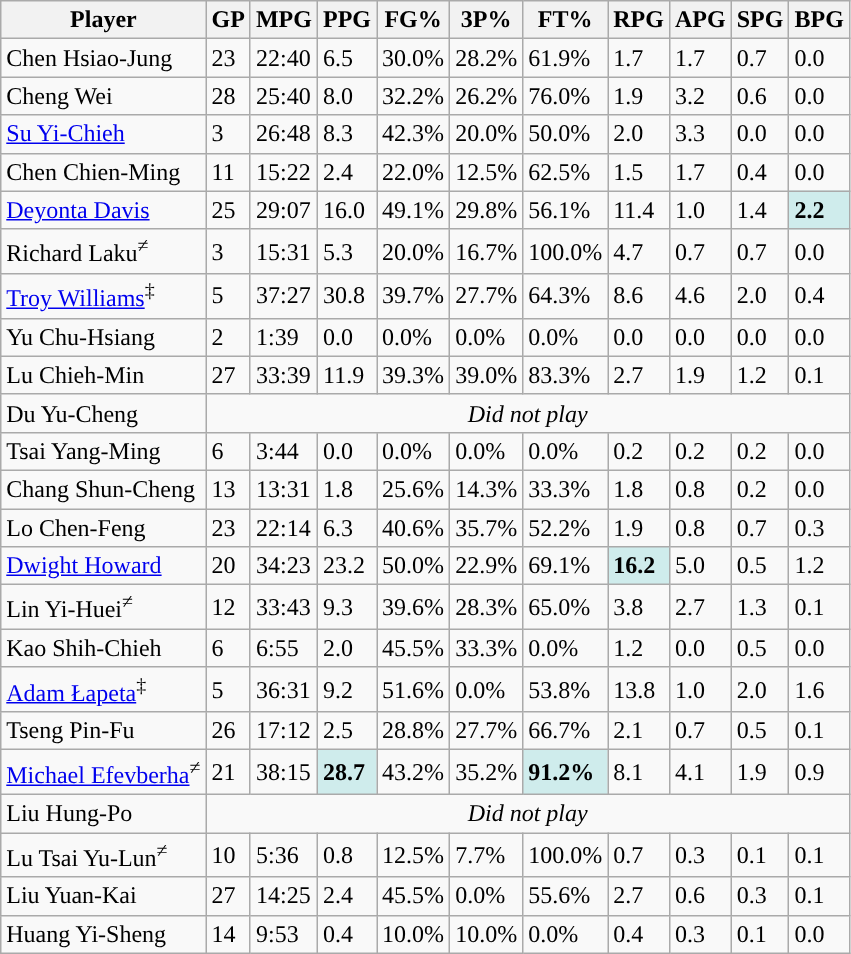<table class="wikitable">
<tr>
<th>Player</th>
<th>GP</th>
<th>MPG</th>
<th>PPG</th>
<th>FG%</th>
<th>3P%</th>
<th>FT%</th>
<th>RPG</th>
<th>APG</th>
<th>SPG</th>
<th>BPG</th>
</tr>
<tr>
<td>Chen Hsiao-Jung</td>
<td>23</td>
<td>22:40</td>
<td>6.5</td>
<td>30.0%</td>
<td>28.2%</td>
<td>61.9%</td>
<td>1.7</td>
<td>1.7</td>
<td>0.7</td>
<td>0.0</td>
</tr>
<tr>
<td>Cheng Wei</td>
<td>28</td>
<td>25:40</td>
<td>8.0</td>
<td>32.2%</td>
<td>26.2%</td>
<td>76.0%</td>
<td>1.9</td>
<td>3.2</td>
<td>0.6</td>
<td>0.0</td>
</tr>
<tr>
<td><a href='#'>Su Yi-Chieh</a></td>
<td>3</td>
<td>26:48</td>
<td>8.3</td>
<td>42.3%</td>
<td>20.0%</td>
<td>50.0%</td>
<td>2.0</td>
<td>3.3</td>
<td>0.0</td>
<td>0.0</td>
</tr>
<tr>
<td>Chen Chien-Ming</td>
<td>11</td>
<td>15:22</td>
<td>2.4</td>
<td>22.0%</td>
<td>12.5%</td>
<td>62.5%</td>
<td>1.5</td>
<td>1.7</td>
<td>0.4</td>
<td>0.0</td>
</tr>
<tr>
<td><a href='#'>Deyonta Davis</a></td>
<td>25</td>
<td>29:07</td>
<td>16.0</td>
<td>49.1%</td>
<td>29.8%</td>
<td>56.1%</td>
<td>11.4</td>
<td>1.0</td>
<td>1.4</td>
<td style="background-color: #CFECEC"><strong>2.2</strong></td>
</tr>
<tr>
<td>Richard Laku<sup>≠</sup></td>
<td>3</td>
<td>15:31</td>
<td>5.3</td>
<td>20.0%</td>
<td>16.7%</td>
<td>100.0%</td>
<td>4.7</td>
<td>0.7</td>
<td>0.7</td>
<td>0.0</td>
</tr>
<tr>
<td><a href='#'>Troy Williams</a><sup>‡</sup></td>
<td>5</td>
<td>37:27</td>
<td>30.8</td>
<td>39.7%</td>
<td>27.7%</td>
<td>64.3%</td>
<td>8.6</td>
<td>4.6</td>
<td>2.0</td>
<td>0.4</td>
</tr>
<tr>
<td>Yu Chu-Hsiang</td>
<td>2</td>
<td>1:39</td>
<td>0.0</td>
<td>0.0%</td>
<td>0.0%</td>
<td>0.0%</td>
<td>0.0</td>
<td>0.0</td>
<td>0.0</td>
<td>0.0</td>
</tr>
<tr>
<td>Lu Chieh-Min</td>
<td>27</td>
<td>33:39</td>
<td>11.9</td>
<td>39.3%</td>
<td>39.0%</td>
<td>83.3%</td>
<td>2.7</td>
<td>1.9</td>
<td>1.2</td>
<td>0.1</td>
</tr>
<tr>
<td>Du Yu-Cheng</td>
<td colspan=10 align=center><em>Did not play</em></td>
</tr>
<tr>
<td>Tsai Yang-Ming</td>
<td>6</td>
<td>3:44</td>
<td>0.0</td>
<td>0.0%</td>
<td>0.0%</td>
<td>0.0%</td>
<td>0.2</td>
<td>0.2</td>
<td>0.2</td>
<td>0.0</td>
</tr>
<tr>
<td>Chang Shun-Cheng</td>
<td>13</td>
<td>13:31</td>
<td>1.8</td>
<td>25.6%</td>
<td>14.3%</td>
<td>33.3%</td>
<td>1.8</td>
<td>0.8</td>
<td>0.2</td>
<td>0.0</td>
</tr>
<tr>
<td>Lo Chen-Feng</td>
<td>23</td>
<td>22:14</td>
<td>6.3</td>
<td>40.6%</td>
<td>35.7%</td>
<td>52.2%</td>
<td>1.9</td>
<td>0.8</td>
<td>0.7</td>
<td>0.3</td>
</tr>
<tr>
<td><a href='#'>Dwight Howard</a></td>
<td>20</td>
<td>34:23</td>
<td>23.2</td>
<td>50.0%</td>
<td>22.9%</td>
<td>69.1%</td>
<td style="background-color: #CFECEC"><strong>16.2</strong></td>
<td>5.0</td>
<td>0.5</td>
<td>1.2</td>
</tr>
<tr>
<td>Lin Yi-Huei<sup>≠</sup></td>
<td>12</td>
<td>33:43</td>
<td>9.3</td>
<td>39.6%</td>
<td>28.3%</td>
<td>65.0%</td>
<td>3.8</td>
<td>2.7</td>
<td>1.3</td>
<td>0.1</td>
</tr>
<tr>
<td>Kao Shih-Chieh</td>
<td>6</td>
<td>6:55</td>
<td>2.0</td>
<td>45.5%</td>
<td>33.3%</td>
<td>0.0%</td>
<td>1.2</td>
<td>0.0</td>
<td>0.5</td>
<td>0.0</td>
</tr>
<tr>
<td><a href='#'>Adam Łapeta</a><sup>‡</sup></td>
<td>5</td>
<td>36:31</td>
<td>9.2</td>
<td>51.6%</td>
<td>0.0%</td>
<td>53.8%</td>
<td>13.8</td>
<td>1.0</td>
<td>2.0</td>
<td>1.6</td>
</tr>
<tr>
<td>Tseng Pin-Fu</td>
<td>26</td>
<td>17:12</td>
<td>2.5</td>
<td>28.8%</td>
<td>27.7%</td>
<td>66.7%</td>
<td>2.1</td>
<td>0.7</td>
<td>0.5</td>
<td>0.1</td>
</tr>
<tr>
<td><a href='#'>Michael Efevberha</a><sup>≠</sup></td>
<td>21</td>
<td>38:15</td>
<td style="background-color: #CFECEC"><strong>28.7</strong></td>
<td>43.2%</td>
<td>35.2%</td>
<td style="background-color: #CFECEC"><strong>91.2%</strong></td>
<td>8.1</td>
<td>4.1</td>
<td>1.9</td>
<td>0.9</td>
</tr>
<tr>
<td>Liu Hung-Po</td>
<td colspan=10 align=center><em>Did not play</em></td>
</tr>
<tr>
<td>Lu Tsai Yu-Lun<sup>≠</sup></td>
<td>10</td>
<td>5:36</td>
<td>0.8</td>
<td>12.5%</td>
<td>7.7%</td>
<td>100.0%</td>
<td>0.7</td>
<td>0.3</td>
<td>0.1</td>
<td>0.1</td>
</tr>
<tr>
<td>Liu Yuan-Kai</td>
<td>27</td>
<td>14:25</td>
<td>2.4</td>
<td>45.5%</td>
<td>0.0%</td>
<td>55.6%</td>
<td>2.7</td>
<td>0.6</td>
<td>0.3</td>
<td>0.1</td>
</tr>
<tr>
<td>Huang Yi-Sheng</td>
<td>14</td>
<td>9:53</td>
<td>0.4</td>
<td>10.0%</td>
<td>10.0%</td>
<td>0.0%</td>
<td>0.4</td>
<td>0.3</td>
<td>0.1</td>
<td>0.0</td>
</tr>
</table>
